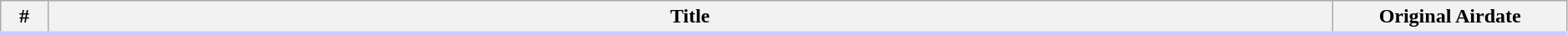<table class="wikitable" width="99%">
<tr style="border-bottom:3px solid #CCF">
<th width="3%">#</th>
<th>Title</th>
<th width="15%">Original Airdate<br>











































</th>
</tr>
</table>
